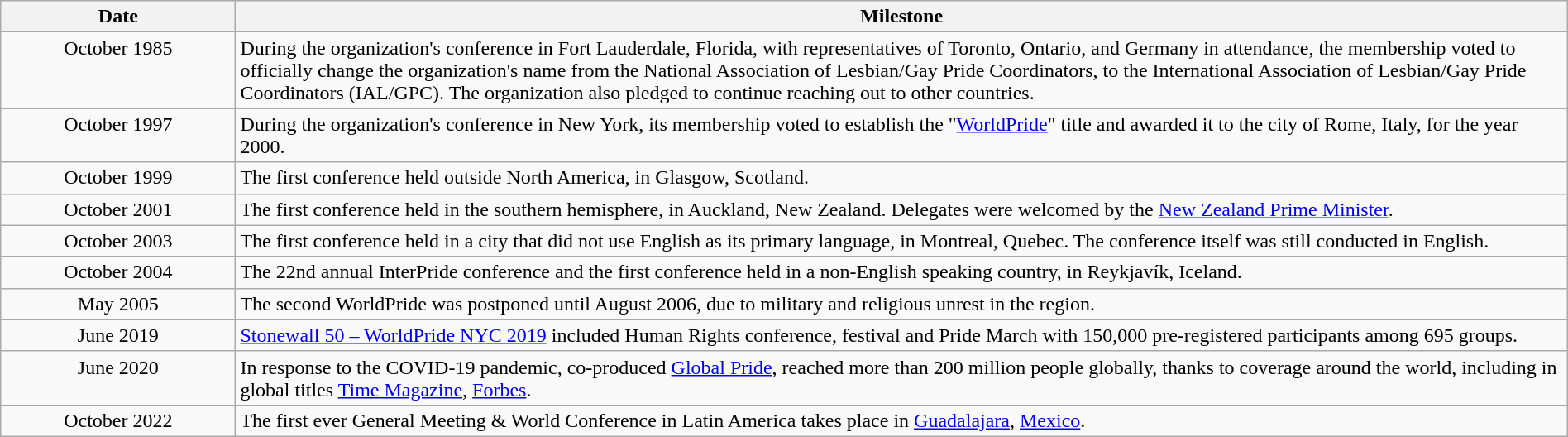<table class="wikitable sortable" style="margin: 1em auto 1em auto;">
<tr>
<th width="15%">Date</th>
<th width="85%">Milestone</th>
</tr>
<tr valign="top">
<td align=center>October 1985</td>
<td>During the organization's conference in Fort Lauderdale, Florida, with representatives of Toronto, Ontario, and Germany in attendance, the membership voted to officially change the organization's name from the National Association of Lesbian/Gay Pride Coordinators, to the International Association of Lesbian/Gay Pride Coordinators (IAL/GPC). The organization also pledged to continue reaching out to other countries.</td>
</tr>
<tr valign="top">
<td align=center>October 1997</td>
<td>During the organization's conference in New York, its membership voted to establish the "<a href='#'>WorldPride</a>" title and awarded it to the city of Rome, Italy, for the year 2000.</td>
</tr>
<tr valign="top">
<td align=center>October 1999</td>
<td>The first conference held outside North America, in Glasgow, Scotland.</td>
</tr>
<tr valign="top">
<td align=center>October 2001</td>
<td>The first conference held in the southern hemisphere, in Auckland, New Zealand. Delegates were welcomed by the <a href='#'>New Zealand Prime Minister</a>.</td>
</tr>
<tr valign="top">
<td align=center>October 2003</td>
<td>The first conference held in a city that did not use English as its primary language, in Montreal, Quebec. The conference itself was still conducted in English.</td>
</tr>
<tr valign="top">
<td align=center>October 2004</td>
<td>The 22nd annual InterPride conference and the first conference held in a non-English speaking country, in Reykjavík, Iceland.</td>
</tr>
<tr valign="top">
<td align=center>May 2005</td>
<td>The second WorldPride was postponed until August 2006, due to military and religious unrest in the region.</td>
</tr>
<tr valign="top">
<td align=center>June 2019</td>
<td><a href='#'>Stonewall 50 – WorldPride NYC 2019</a> included Human Rights conference, festival and Pride March with 150,000 pre-registered participants among 695 groups.</td>
</tr>
<tr valign="top">
<td align=center>June 2020</td>
<td>In response to the COVID-19 pandemic, co-produced <a href='#'>Global Pride</a>, reached more than 200 million people globally, thanks to coverage around the world, including in global titles <a href='#'>Time Magazine</a>, <a href='#'>Forbes</a>.</td>
</tr>
<tr valign="top">
<td align=center>October 2022</td>
<td>The first ever General Meeting & World Conference in Latin America takes place in <a href='#'>Guadalajara</a>, <a href='#'>Mexico</a>.</td>
</tr>
</table>
